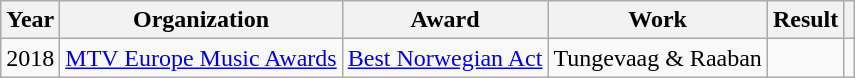<table class="wikitable plainrowheaders" style="text-align:center;">
<tr>
<th>Year</th>
<th>Organization</th>
<th>Award</th>
<th>Work</th>
<th>Result</th>
<th></th>
</tr>
<tr>
<td>2018</td>
<td><a href='#'>MTV Europe Music Awards</a></td>
<td><a href='#'>Best Norwegian Act</a></td>
<td>Tungevaag & Raaban</td>
<td></td>
<td></td>
</tr>
</table>
